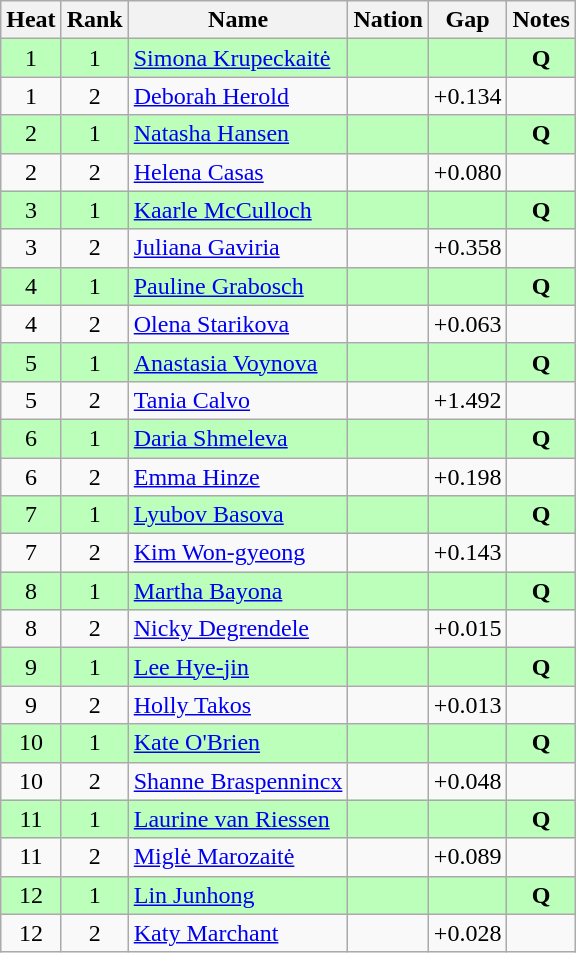<table class="wikitable sortable" style="text-align:center">
<tr>
<th>Heat</th>
<th>Rank</th>
<th>Name</th>
<th>Nation</th>
<th>Gap</th>
<th>Notes</th>
</tr>
<tr bgcolor=bbffbb>
<td>1</td>
<td>1</td>
<td align=left><a href='#'>Simona Krupeckaitė</a></td>
<td align=left></td>
<td></td>
<td><strong>Q</strong></td>
</tr>
<tr>
<td>1</td>
<td>2</td>
<td align=left><a href='#'>Deborah Herold</a></td>
<td align=left></td>
<td>+0.134</td>
<td></td>
</tr>
<tr bgcolor=bbffbb>
<td>2</td>
<td>1</td>
<td align=left><a href='#'>Natasha Hansen</a></td>
<td align=left></td>
<td></td>
<td><strong>Q</strong></td>
</tr>
<tr>
<td>2</td>
<td>2</td>
<td align=left><a href='#'>Helena Casas</a></td>
<td align=left></td>
<td>+0.080</td>
<td></td>
</tr>
<tr bgcolor=bbffbb>
<td>3</td>
<td>1</td>
<td align=left><a href='#'>Kaarle McCulloch</a></td>
<td align=left></td>
<td></td>
<td><strong>Q</strong></td>
</tr>
<tr>
<td>3</td>
<td>2</td>
<td align=left><a href='#'>Juliana Gaviria</a></td>
<td align=left></td>
<td>+0.358</td>
<td></td>
</tr>
<tr bgcolor=bbffbb>
<td>4</td>
<td>1</td>
<td align=left><a href='#'>Pauline Grabosch</a></td>
<td align=left></td>
<td></td>
<td><strong>Q</strong></td>
</tr>
<tr>
<td>4</td>
<td>2</td>
<td align=left><a href='#'>Olena Starikova</a></td>
<td align=left></td>
<td>+0.063</td>
<td></td>
</tr>
<tr bgcolor=bbffbb>
<td>5</td>
<td>1</td>
<td align=left><a href='#'>Anastasia Voynova</a></td>
<td align=left></td>
<td></td>
<td><strong>Q</strong></td>
</tr>
<tr>
<td>5</td>
<td>2</td>
<td align=left><a href='#'>Tania Calvo</a></td>
<td align=left></td>
<td>+1.492</td>
<td></td>
</tr>
<tr bgcolor=bbffbb>
<td>6</td>
<td>1</td>
<td align=left><a href='#'>Daria Shmeleva</a></td>
<td align=left></td>
<td></td>
<td><strong>Q</strong></td>
</tr>
<tr>
<td>6</td>
<td>2</td>
<td align=left><a href='#'>Emma Hinze</a></td>
<td align=left></td>
<td>+0.198</td>
<td></td>
</tr>
<tr bgcolor=bbffbb>
<td>7</td>
<td>1</td>
<td align=left><a href='#'>Lyubov Basova</a></td>
<td align=left></td>
<td></td>
<td><strong>Q</strong></td>
</tr>
<tr>
<td>7</td>
<td>2</td>
<td align=left><a href='#'>Kim Won-gyeong</a></td>
<td align=left></td>
<td>+0.143</td>
<td></td>
</tr>
<tr bgcolor=bbffbb>
<td>8</td>
<td>1</td>
<td align=left><a href='#'>Martha Bayona</a></td>
<td align=left></td>
<td></td>
<td><strong>Q</strong></td>
</tr>
<tr>
<td>8</td>
<td>2</td>
<td align=left><a href='#'>Nicky Degrendele</a></td>
<td align=left></td>
<td>+0.015</td>
<td></td>
</tr>
<tr bgcolor=bbffbb>
<td>9</td>
<td>1</td>
<td align=left><a href='#'>Lee Hye-jin</a></td>
<td align=left></td>
<td></td>
<td><strong>Q</strong></td>
</tr>
<tr>
<td>9</td>
<td>2</td>
<td align=left><a href='#'>Holly Takos</a></td>
<td align=left></td>
<td>+0.013</td>
<td></td>
</tr>
<tr bgcolor=bbffbb>
<td>10</td>
<td>1</td>
<td align=left><a href='#'>Kate O'Brien</a></td>
<td align=left></td>
<td></td>
<td><strong>Q</strong></td>
</tr>
<tr>
<td>10</td>
<td>2</td>
<td align=left><a href='#'>Shanne Braspennincx</a></td>
<td align=left></td>
<td>+0.048</td>
<td></td>
</tr>
<tr bgcolor=bbffbb>
<td>11</td>
<td>1</td>
<td align=left><a href='#'>Laurine van Riessen</a></td>
<td align=left></td>
<td></td>
<td><strong>Q</strong></td>
</tr>
<tr>
<td>11</td>
<td>2</td>
<td align=left><a href='#'>Miglė Marozaitė</a></td>
<td align=left></td>
<td>+0.089</td>
<td></td>
</tr>
<tr bgcolor=bbffbb>
<td>12</td>
<td>1</td>
<td align=left><a href='#'>Lin Junhong</a></td>
<td align=left></td>
<td></td>
<td><strong>Q</strong></td>
</tr>
<tr>
<td>12</td>
<td>2</td>
<td align=left><a href='#'>Katy Marchant</a></td>
<td align=left></td>
<td>+0.028</td>
<td></td>
</tr>
</table>
